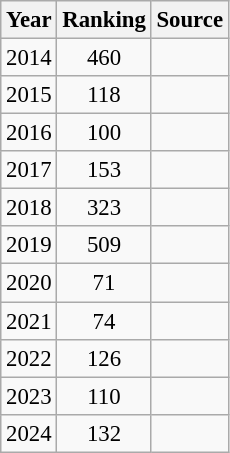<table class="wikitable" style="text-align:center; font-size: 95%;">
<tr>
<th>Year</th>
<th>Ranking</th>
<th>Source</th>
</tr>
<tr>
<td>2014</td>
<td>460</td>
<td></td>
</tr>
<tr>
<td>2015</td>
<td>118</td>
<td></td>
</tr>
<tr>
<td>2016</td>
<td>100</td>
<td></td>
</tr>
<tr>
<td>2017</td>
<td>153</td>
<td></td>
</tr>
<tr>
<td>2018</td>
<td>323</td>
<td></td>
</tr>
<tr>
<td>2019</td>
<td>509</td>
<td></td>
</tr>
<tr>
<td>2020</td>
<td>71</td>
<td></td>
</tr>
<tr>
<td>2021</td>
<td>74</td>
<td></td>
</tr>
<tr>
<td>2022</td>
<td>126</td>
<td></td>
</tr>
<tr>
<td>2023</td>
<td>110</td>
<td></td>
</tr>
<tr>
<td>2024</td>
<td>132</td>
<td></td>
</tr>
</table>
